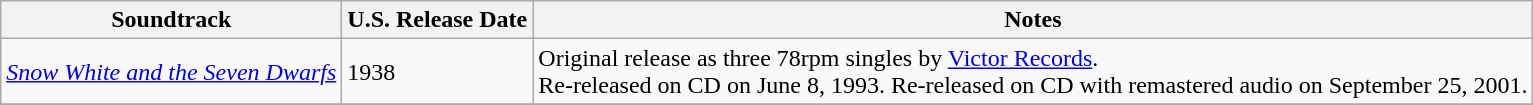<table class="wikitable">
<tr>
<th>Soundtrack</th>
<th>U.S. Release Date</th>
<th>Notes</th>
</tr>
<tr p>
<td><em><a href='#'>Snow White and the Seven Dwarfs</a></em></td>
<td>1938</td>
<td>Original release as three 78rpm singles by <a href='#'>Victor Records</a>.<br>Re-released on CD on June 8, 1993. Re-released on CD with remastered audio on September 25, 2001.</td>
</tr>
<tr>
</tr>
</table>
